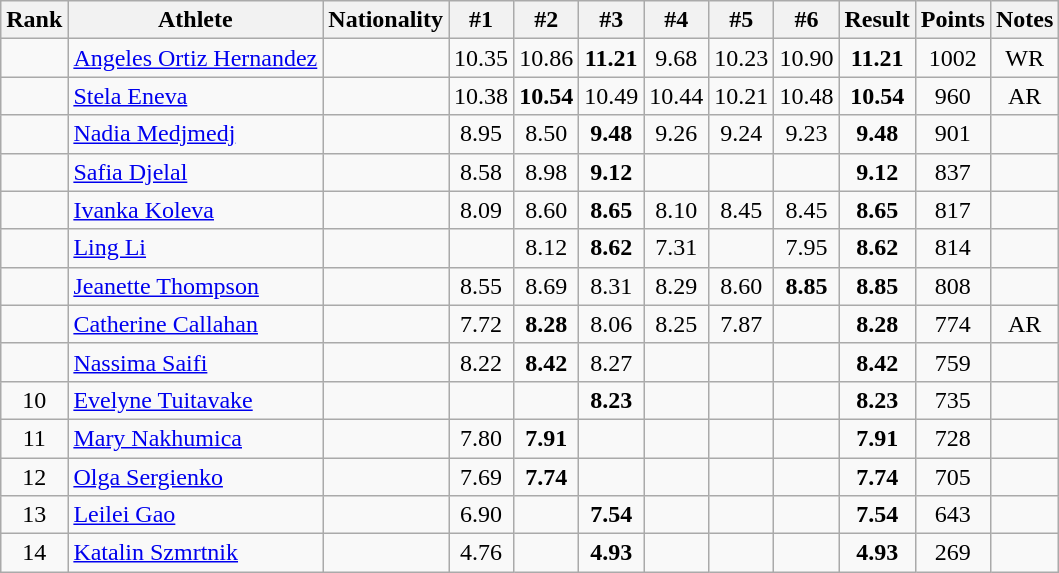<table class="wikitable sortable" style="text-align:center">
<tr>
<th>Rank</th>
<th>Athlete</th>
<th>Nationality</th>
<th>#1</th>
<th>#2</th>
<th>#3</th>
<th>#4</th>
<th>#5</th>
<th>#6</th>
<th>Result</th>
<th>Points</th>
<th>Notes</th>
</tr>
<tr>
<td></td>
<td align=left><a href='#'>Angeles Ortiz Hernandez</a></td>
<td align=left></td>
<td>10.35</td>
<td>10.86</td>
<td><strong>11.21</strong></td>
<td>9.68</td>
<td>10.23</td>
<td>10.90</td>
<td><strong>11.21</strong></td>
<td>1002</td>
<td>WR</td>
</tr>
<tr>
<td></td>
<td align=left><a href='#'>Stela Eneva</a></td>
<td align=left></td>
<td>10.38</td>
<td><strong>10.54</strong></td>
<td>10.49</td>
<td>10.44</td>
<td>10.21</td>
<td>10.48</td>
<td><strong>10.54</strong></td>
<td>960</td>
<td>AR</td>
</tr>
<tr>
<td></td>
<td align=left><a href='#'>Nadia Medjmedj</a></td>
<td align=left></td>
<td>8.95</td>
<td>8.50</td>
<td><strong>9.48</strong></td>
<td>9.26</td>
<td>9.24</td>
<td>9.23</td>
<td><strong>9.48</strong></td>
<td>901</td>
<td></td>
</tr>
<tr>
<td></td>
<td align=left><a href='#'>Safia Djelal</a></td>
<td align=left></td>
<td>8.58</td>
<td>8.98</td>
<td><strong>9.12</strong></td>
<td></td>
<td></td>
<td></td>
<td><strong>9.12</strong></td>
<td>837</td>
<td></td>
</tr>
<tr>
<td></td>
<td align=left><a href='#'>Ivanka Koleva</a></td>
<td align=left></td>
<td>8.09</td>
<td>8.60</td>
<td><strong>8.65</strong></td>
<td>8.10</td>
<td>8.45</td>
<td>8.45</td>
<td><strong>8.65</strong></td>
<td>817</td>
<td></td>
</tr>
<tr>
<td></td>
<td align=left><a href='#'>Ling Li</a></td>
<td align=left></td>
<td></td>
<td>8.12</td>
<td><strong>8.62</strong></td>
<td>7.31</td>
<td></td>
<td>7.95</td>
<td><strong>8.62</strong></td>
<td>814</td>
<td></td>
</tr>
<tr>
<td></td>
<td align=left><a href='#'>Jeanette Thompson</a></td>
<td align=left></td>
<td>8.55</td>
<td>8.69</td>
<td>8.31</td>
<td>8.29</td>
<td>8.60</td>
<td><strong>8.85</strong></td>
<td><strong>8.85</strong></td>
<td>808</td>
<td></td>
</tr>
<tr>
<td></td>
<td align=left><a href='#'>Catherine Callahan</a></td>
<td align=left></td>
<td>7.72</td>
<td><strong>8.28</strong></td>
<td>8.06</td>
<td>8.25</td>
<td>7.87</td>
<td></td>
<td><strong>8.28</strong></td>
<td>774</td>
<td>AR</td>
</tr>
<tr>
<td></td>
<td align=left><a href='#'>Nassima Saifi</a></td>
<td align=left></td>
<td>8.22</td>
<td><strong>8.42</strong></td>
<td>8.27</td>
<td></td>
<td></td>
<td></td>
<td><strong>8.42</strong></td>
<td>759</td>
<td></td>
</tr>
<tr>
<td>10</td>
<td align=left><a href='#'>Evelyne Tuitavake</a></td>
<td align=left></td>
<td></td>
<td></td>
<td><strong>8.23</strong></td>
<td></td>
<td></td>
<td></td>
<td><strong>8.23</strong></td>
<td>735</td>
<td></td>
</tr>
<tr>
<td>11</td>
<td align=left><a href='#'>Mary Nakhumica</a></td>
<td align=left></td>
<td>7.80</td>
<td><strong>7.91</strong></td>
<td></td>
<td></td>
<td></td>
<td></td>
<td><strong>7.91</strong></td>
<td>728</td>
<td></td>
</tr>
<tr>
<td>12</td>
<td align=left><a href='#'>Olga Sergienko</a></td>
<td align=left></td>
<td>7.69</td>
<td><strong>7.74</strong></td>
<td></td>
<td></td>
<td></td>
<td></td>
<td><strong>7.74</strong></td>
<td>705</td>
<td></td>
</tr>
<tr>
<td>13</td>
<td align=left><a href='#'>Leilei Gao</a></td>
<td align=left></td>
<td>6.90</td>
<td></td>
<td><strong>7.54</strong></td>
<td></td>
<td></td>
<td></td>
<td><strong>7.54</strong></td>
<td>643</td>
<td></td>
</tr>
<tr>
<td>14</td>
<td align=left><a href='#'>Katalin Szmrtnik</a></td>
<td align=left></td>
<td>4.76</td>
<td></td>
<td><strong>4.93</strong></td>
<td></td>
<td></td>
<td></td>
<td><strong>4.93</strong></td>
<td>269</td>
<td></td>
</tr>
</table>
